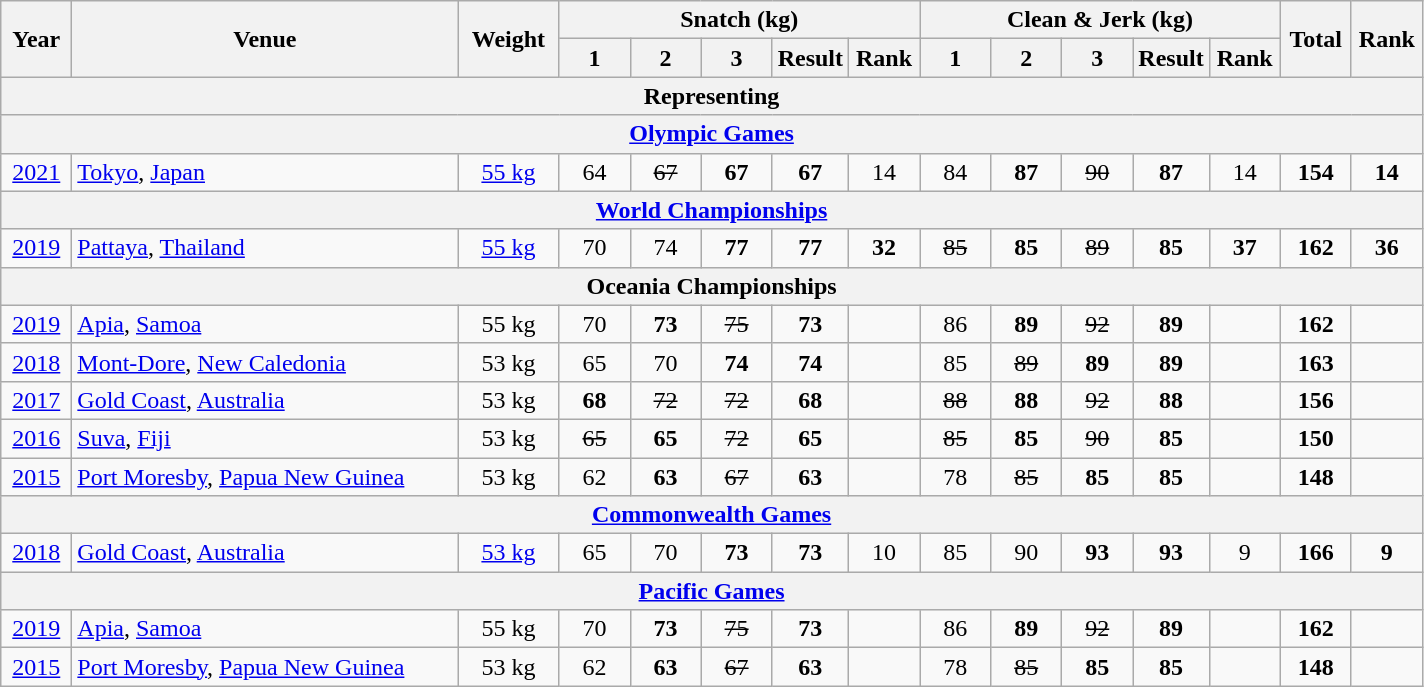<table class="wikitable" style="text-align:center;">
<tr>
<th rowspan="2" width="40">Year</th>
<th rowspan="2" width="250">Venue</th>
<th rowspan="2" width="60">Weight</th>
<th colspan="5">Snatch (kg)</th>
<th colspan="5">Clean & Jerk (kg)</th>
<th rowspan="2" width="40">Total</th>
<th rowspan="2" width="40">Rank</th>
</tr>
<tr>
<th width="40">1</th>
<th width=40>2</th>
<th width=40>3</th>
<th width=40>Result</th>
<th width=40>Rank</th>
<th width=40>1</th>
<th width=40>2</th>
<th width=40>3</th>
<th width=40>Result</th>
<th width=40>Rank</th>
</tr>
<tr>
<th colspan="15">Representing </th>
</tr>
<tr>
<th colspan=15><a href='#'>Olympic Games</a></th>
</tr>
<tr>
<td><a href='#'>2021</a></td>
<td align=left> <a href='#'>Tokyo</a>, <a href='#'>Japan</a></td>
<td><a href='#'>55 kg</a></td>
<td>64</td>
<td><s>67</s></td>
<td><strong>67</strong></td>
<td><strong>67</strong></td>
<td>14</td>
<td>84</td>
<td><strong>87</strong></td>
<td><s>90</s></td>
<td><strong>87</strong></td>
<td>14</td>
<td><strong>154</strong></td>
<td><strong>14</strong></td>
</tr>
<tr>
<th colspan="15"><a href='#'>World Championships</a></th>
</tr>
<tr>
<td><a href='#'>2019</a></td>
<td align=left> <a href='#'>Pattaya</a>, <a href='#'>Thailand</a></td>
<td><a href='#'>55 kg</a></td>
<td>70</td>
<td>74</td>
<td><strong>77</strong></td>
<td><strong>77</strong></td>
<td><strong>32</strong></td>
<td><s>85</s></td>
<td><strong>85</strong></td>
<td><s>89</s></td>
<td><strong>85</strong></td>
<td><strong>37</strong></td>
<td><strong>162</strong></td>
<td><strong>36</strong></td>
</tr>
<tr>
<th colspan="15">Oceania Championships</th>
</tr>
<tr>
<td><a href='#'>2019</a></td>
<td align=left> <a href='#'>Apia</a>, <a href='#'>Samoa</a></td>
<td>55 kg</td>
<td>70</td>
<td><strong>73</strong></td>
<td><s>75</s></td>
<td><strong>73</strong></td>
<td><strong></strong></td>
<td>86</td>
<td><strong>89</strong></td>
<td><s>92</s></td>
<td><strong>89</strong></td>
<td><strong></strong></td>
<td><strong>162</strong></td>
<td><strong></strong></td>
</tr>
<tr>
<td><a href='#'>2018</a></td>
<td align=left> <a href='#'>Mont-Dore</a>, <a href='#'>New Caledonia</a></td>
<td>53 kg</td>
<td>65</td>
<td>70</td>
<td><strong>74</strong></td>
<td><strong>74</strong></td>
<td><strong></strong></td>
<td>85</td>
<td><s>89</s></td>
<td><strong>89</strong></td>
<td><strong>89</strong></td>
<td><strong></strong></td>
<td><strong>163</strong></td>
<td><strong></strong></td>
</tr>
<tr>
<td><a href='#'>2017</a></td>
<td align=left> <a href='#'>Gold Coast</a>, <a href='#'>Australia</a></td>
<td>53 kg</td>
<td><strong>68</strong></td>
<td><s>72</s></td>
<td><s>72</s></td>
<td><strong>68</strong></td>
<td><strong></strong></td>
<td><s>88</s></td>
<td><strong>88</strong></td>
<td><s>92</s></td>
<td><strong>88</strong></td>
<td><strong></strong></td>
<td><strong>156</strong></td>
<td><strong></strong></td>
</tr>
<tr>
<td><a href='#'>2016</a></td>
<td align=left> <a href='#'>Suva</a>, <a href='#'>Fiji</a></td>
<td>53 kg</td>
<td><s>65</s></td>
<td><strong>65</strong></td>
<td><s>72</s></td>
<td><strong>65</strong></td>
<td><strong></strong></td>
<td><s>85</s></td>
<td><strong>85</strong></td>
<td><s>90</s></td>
<td><strong>85</strong></td>
<td><strong></strong></td>
<td><strong>150</strong></td>
<td><strong></strong></td>
</tr>
<tr>
<td><a href='#'>2015</a></td>
<td align=left> <a href='#'>Port Moresby</a>, <a href='#'>Papua New Guinea</a></td>
<td>53 kg</td>
<td>62</td>
<td><strong>63</strong></td>
<td><s>67</s></td>
<td><strong>63</strong></td>
<td><strong></strong></td>
<td>78</td>
<td><s>85</s></td>
<td><strong>85</strong></td>
<td><strong>85</strong></td>
<td><strong></strong></td>
<td><strong>148</strong></td>
<td><strong></strong></td>
</tr>
<tr>
<th colspan="15"><a href='#'>Commonwealth Games</a></th>
</tr>
<tr>
<td><a href='#'>2018</a></td>
<td align=left> <a href='#'>Gold Coast</a>, <a href='#'>Australia</a></td>
<td><a href='#'>53 kg</a></td>
<td>65</td>
<td>70</td>
<td><strong>73</strong></td>
<td><strong>73</strong></td>
<td>10</td>
<td>85</td>
<td>90</td>
<td><strong>93</strong></td>
<td><strong>93</strong></td>
<td>9</td>
<td><strong>166</strong></td>
<td><strong>9</strong></td>
</tr>
<tr>
<th colspan="15"><a href='#'>Pacific Games</a></th>
</tr>
<tr>
<td><a href='#'>2019</a></td>
<td align=left> <a href='#'>Apia</a>, <a href='#'>Samoa</a></td>
<td>55 kg</td>
<td>70</td>
<td><strong>73</strong></td>
<td><s>75</s></td>
<td><strong>73</strong></td>
<td><strong></strong></td>
<td>86</td>
<td><strong>89</strong></td>
<td><s>92</s></td>
<td><strong>89</strong></td>
<td><strong></strong></td>
<td><strong>162</strong></td>
<td><strong></strong></td>
</tr>
<tr>
<td><a href='#'>2015</a></td>
<td align=left> <a href='#'>Port Moresby</a>, <a href='#'>Papua New Guinea</a></td>
<td>53 kg</td>
<td>62</td>
<td><strong>63</strong></td>
<td><s>67</s></td>
<td><strong>63</strong></td>
<td><strong></strong></td>
<td>78</td>
<td><s>85</s></td>
<td><strong>85</strong></td>
<td><strong>85</strong></td>
<td><strong></strong></td>
<td><strong>148</strong></td>
<td><strong></strong></td>
</tr>
</table>
